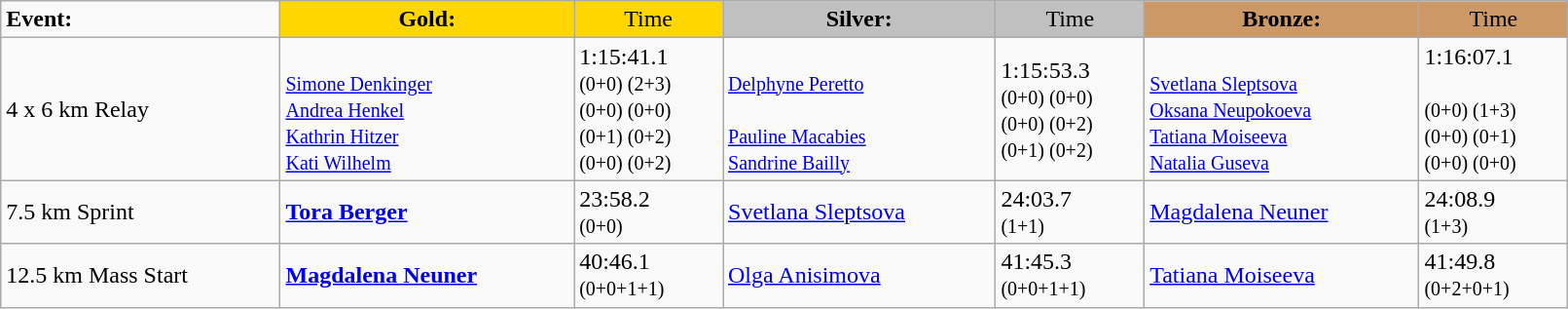<table class="wikitable" width=85%>
<tr>
<td><strong>Event:</strong></td>
<td style="text-align:center;background-color:gold;"><strong>Gold:</strong></td>
<td style="text-align:center;background-color:gold;">Time</td>
<td style="text-align:center;background-color:silver;"><strong>Silver:</strong></td>
<td style="text-align:center;background-color:silver;">Time</td>
<td style="text-align:center;background-color:#CC9966;"><strong>Bronze:</strong></td>
<td style="text-align:center;background-color:#CC9966;">Time</td>
</tr>
<tr>
<td>4 x 6 km Relay<br></td>
<td><strong></strong>  <br><small><a href='#'>Simone Denkinger</a><br><a href='#'>Andrea Henkel</a><br><a href='#'>Kathrin Hitzer</a><br><a href='#'>Kati Wilhelm</a></small></td>
<td>1:15:41.1<br><small>(0+0) (2+3)<br>(0+0) (0+0)<br>(0+1) (0+2)<br>(0+0) (0+2)</small></td>
<td>  <br><small><a href='#'>Delphyne Peretto</a><br><br><a href='#'>Pauline Macabies</a><br><a href='#'>Sandrine Bailly</a></small></td>
<td>1:15:53.3<br><small>(0+0) (0+0)<br>(0+0) (0+2)<br>(0+1) (0+2)<br></small></td>
<td>  <br><small><a href='#'>Svetlana Sleptsova</a><br><a href='#'>Oksana Neupokoeva</a><br><a href='#'>Tatiana Moiseeva</a><br><a href='#'>Natalia Guseva</a></small></td>
<td>1:16:07.1<br><small><br>(0+0) (1+3)<br>(0+0) (0+1)<br>(0+0) (0+0)</small></td>
</tr>
<tr>
<td>7.5 km Sprint<br></td>
<td><strong><a href='#'>Tora Berger</a></strong><br><small></small></td>
<td>23:58.2<br><small>(0+0)</small></td>
<td><a href='#'>Svetlana Sleptsova</a><br><small></small></td>
<td>24:03.7<br><small>(1+1)</small></td>
<td><a href='#'>Magdalena Neuner</a><br><small></small></td>
<td>24:08.9<br><small>(1+3)</small></td>
</tr>
<tr>
<td>12.5 km Mass Start<br></td>
<td><strong><a href='#'>Magdalena Neuner</a></strong><br><small></small></td>
<td>40:46.1<br><small>(0+0+1+1)</small></td>
<td><a href='#'>Olga Anisimova</a><br><small></small></td>
<td>41:45.3<br><small>(0+0+1+1)</small></td>
<td><a href='#'>Tatiana Moiseeva</a><br><small></small></td>
<td>41:49.8<br><small>(0+2+0+1)</small></td>
</tr>
</table>
